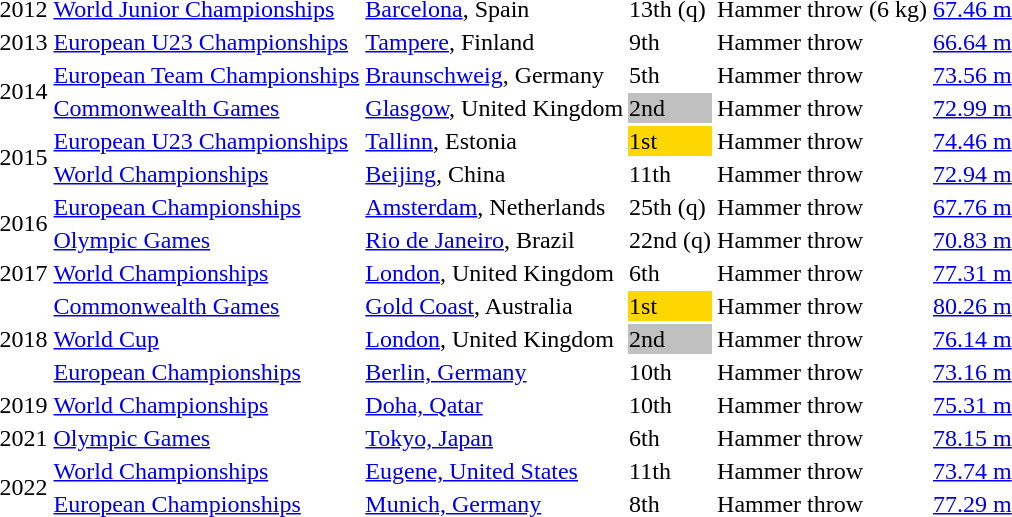<table>
<tr>
<td>2012</td>
<td><a href='#'>World Junior Championships</a></td>
<td><a href='#'>Barcelona</a>, Spain</td>
<td>13th (q)</td>
<td>Hammer throw (6 kg)</td>
<td><a href='#'>67.46 m</a></td>
</tr>
<tr>
<td>2013</td>
<td><a href='#'>European U23 Championships</a></td>
<td><a href='#'>Tampere</a>, Finland</td>
<td>9th</td>
<td>Hammer throw</td>
<td><a href='#'>66.64 m</a></td>
</tr>
<tr>
<td rowspan=2>2014</td>
<td><a href='#'>European Team Championships</a></td>
<td><a href='#'>Braunschweig</a>, Germany</td>
<td>5th</td>
<td>Hammer throw</td>
<td><a href='#'>73.56 m</a></td>
</tr>
<tr>
<td><a href='#'>Commonwealth Games</a></td>
<td><a href='#'>Glasgow</a>, United Kingdom</td>
<td bgcolor=silver>2nd</td>
<td>Hammer throw</td>
<td><a href='#'>72.99 m</a></td>
</tr>
<tr>
<td rowspan=2>2015</td>
<td><a href='#'>European U23 Championships</a></td>
<td><a href='#'>Tallinn</a>, Estonia</td>
<td bgcolor=gold>1st</td>
<td>Hammer throw</td>
<td><a href='#'>74.46 m</a></td>
</tr>
<tr>
<td><a href='#'>World Championships</a></td>
<td><a href='#'>Beijing</a>, China</td>
<td>11th</td>
<td>Hammer throw</td>
<td><a href='#'>72.94 m</a></td>
</tr>
<tr>
<td rowspan=2>2016</td>
<td><a href='#'>European Championships</a></td>
<td><a href='#'>Amsterdam</a>, Netherlands</td>
<td>25th (q)</td>
<td>Hammer throw</td>
<td><a href='#'>67.76 m</a></td>
</tr>
<tr>
<td><a href='#'>Olympic Games</a></td>
<td><a href='#'>Rio de Janeiro</a>, Brazil</td>
<td>22nd (q)</td>
<td>Hammer throw</td>
<td><a href='#'>70.83 m</a></td>
</tr>
<tr>
<td>2017</td>
<td><a href='#'>World Championships</a></td>
<td><a href='#'>London</a>, United Kingdom</td>
<td>6th</td>
<td>Hammer throw</td>
<td><a href='#'>77.31 m</a></td>
</tr>
<tr>
<td rowspan=3>2018</td>
<td><a href='#'>Commonwealth Games</a></td>
<td><a href='#'>Gold Coast</a>, Australia</td>
<td bgcolor=gold>1st</td>
<td>Hammer throw</td>
<td><a href='#'>80.26 m</a>  </td>
</tr>
<tr>
<td><a href='#'>World Cup</a></td>
<td><a href='#'>London</a>, United Kingdom</td>
<td bgcolor=silver>2nd</td>
<td>Hammer throw</td>
<td><a href='#'>76.14 m</a></td>
</tr>
<tr>
<td><a href='#'>European Championships</a></td>
<td><a href='#'>Berlin, Germany</a></td>
<td>10th</td>
<td>Hammer throw</td>
<td><a href='#'>73.16 m</a></td>
</tr>
<tr>
<td>2019</td>
<td><a href='#'>World Championships</a></td>
<td><a href='#'>Doha, Qatar</a></td>
<td>10th</td>
<td>Hammer throw</td>
<td><a href='#'>75.31 m</a></td>
</tr>
<tr>
<td>2021</td>
<td><a href='#'>Olympic Games</a></td>
<td><a href='#'>Tokyo, Japan</a></td>
<td>6th</td>
<td>Hammer throw</td>
<td><a href='#'>78.15 m</a></td>
</tr>
<tr>
<td rowspan=2>2022</td>
<td><a href='#'>World Championships</a></td>
<td><a href='#'>Eugene, United States</a></td>
<td>11th</td>
<td>Hammer throw</td>
<td><a href='#'>73.74 m</a></td>
</tr>
<tr>
<td><a href='#'>European Championships</a></td>
<td><a href='#'>Munich, Germany</a></td>
<td>8th</td>
<td>Hammer throw</td>
<td><a href='#'>77.29 m</a></td>
</tr>
</table>
